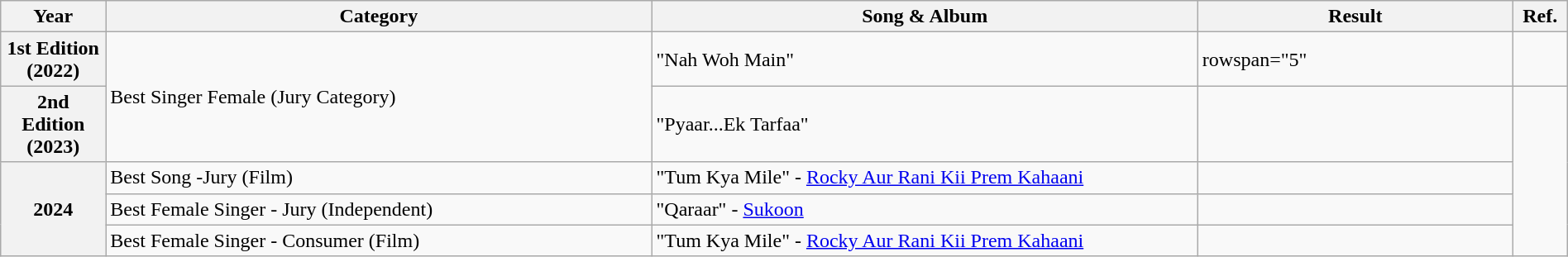<table class="wikitable plainrowheaders" width="100%" textcolor:#000;">
<tr>
<th scope="col" width=5%><strong>Year</strong></th>
<th scope="col" width=26%><strong>Category</strong></th>
<th scope="col" width=26%><strong>Song & Album</strong></th>
<th scope="col" width=15%><strong>Result</strong></th>
<th scope="col" width=2%><strong>Ref.</strong></th>
</tr>
<tr>
<th scope="row">1st Edition (2022)</th>
<td rowspan="2">Best Singer Female (Jury Category)</td>
<td>"Nah Woh Main"</td>
<td>rowspan="5" </td>
<td></td>
</tr>
<tr>
<th scope="row">2nd Edition (2023)</th>
<td>"Pyaar...Ek Tarfaa"</td>
<td></td>
</tr>
<tr>
<th scope="row" rowspan="3">2024</th>
<td>Best Song -Jury (Film)</td>
<td>"Tum Kya Mile" - <a href='#'>Rocky Aur Rani Kii Prem Kahaani</a></td>
<td></td>
</tr>
<tr>
<td>Best Female Singer - Jury (Independent)</td>
<td>"Qaraar" - <a href='#'>Sukoon</a></td>
<td></td>
</tr>
<tr>
<td>Best Female Singer - Consumer (Film)</td>
<td>"Tum Kya Mile" - <a href='#'>Rocky Aur Rani Kii Prem Kahaani</a></td>
<td></td>
</tr>
</table>
